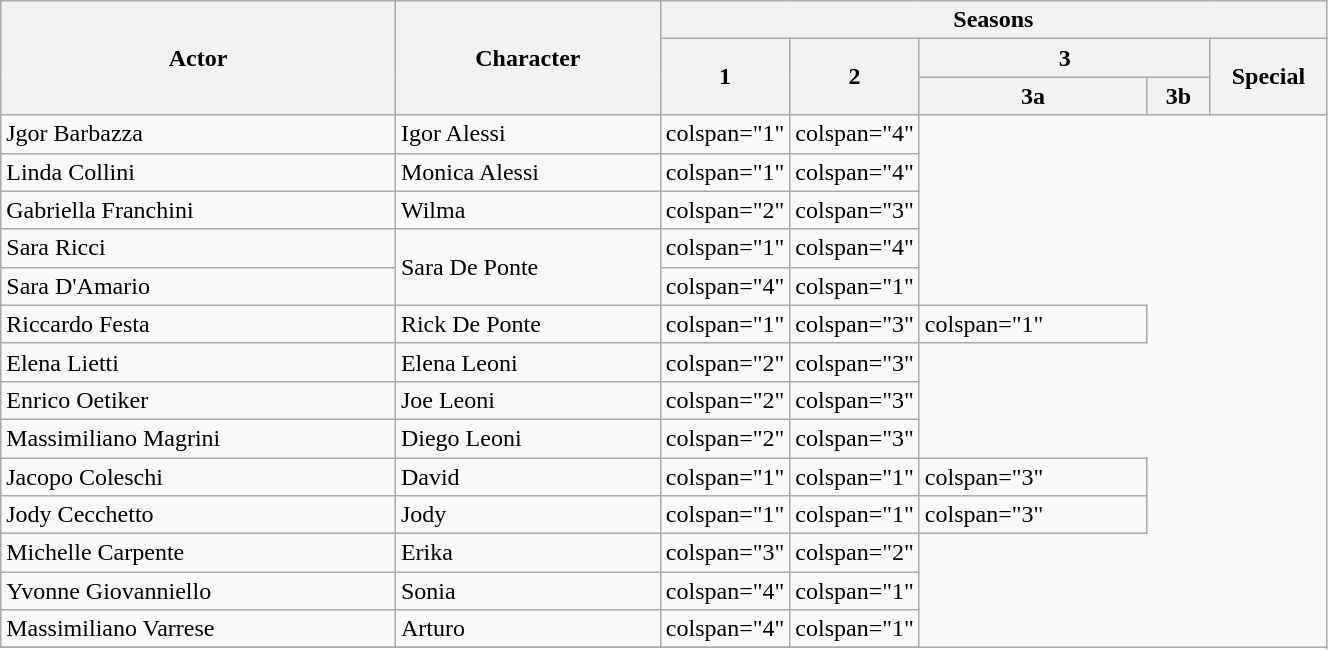<table class="wikitable" width="70%">
<tr>
<th rowspan="3">Actor</th>
<th rowspan="3">Character</th>
<th colspan="5">Seasons</th>
</tr>
<tr>
<th rowspan="2" style="width:70px;">1</th>
<th rowspan="2" style="width:70px;">2</th>
<th colspan="2" style="width:70px;">3</th>
<th rowspan="2" style="width:70px;">Special</th>
</tr>
<tr>
<th>3a</th>
<th>3b</th>
</tr>
<tr>
<td>Jgor Barbazza</td>
<td>Igor Alessi</td>
<td>colspan="1" </td>
<td>colspan="4" </td>
</tr>
<tr>
<td>Linda Collini</td>
<td>Monica Alessi</td>
<td>colspan="1" </td>
<td>colspan="4" </td>
</tr>
<tr>
<td>Gabriella Franchini</td>
<td>Wilma</td>
<td>colspan="2" </td>
<td>colspan="3" </td>
</tr>
<tr>
<td>Sara Ricci</td>
<td rowspan="2">Sara De Ponte</td>
<td>colspan="1" </td>
<td>colspan="4" </td>
</tr>
<tr>
<td>Sara D'Amario</td>
<td>colspan="4" </td>
<td>colspan="1" </td>
</tr>
<tr>
<td>Riccardo Festa</td>
<td>Rick De Ponte</td>
<td>colspan="1" </td>
<td>colspan="3" </td>
<td>colspan="1" </td>
</tr>
<tr>
<td>Elena Lietti</td>
<td>Elena Leoni</td>
<td>colspan="2" </td>
<td>colspan="3" </td>
</tr>
<tr>
<td>Enrico Oetiker</td>
<td>Joe Leoni</td>
<td>colspan="2" </td>
<td>colspan="3" </td>
</tr>
<tr>
<td>Massimiliano Magrini</td>
<td>Diego Leoni</td>
<td>colspan="2" </td>
<td>colspan="3" </td>
</tr>
<tr>
<td>Jacopo Coleschi</td>
<td>David</td>
<td>colspan="1" </td>
<td>colspan="1" </td>
<td>colspan="3" </td>
</tr>
<tr>
<td>Jody Cecchetto</td>
<td>Jody</td>
<td>colspan="1" </td>
<td>colspan="1" </td>
<td>colspan="3" </td>
</tr>
<tr>
<td>Michelle Carpente</td>
<td>Erika</td>
<td>colspan="3" </td>
<td>colspan="2" </td>
</tr>
<tr>
<td>Yvonne Giovanniello</td>
<td>Sonia</td>
<td>colspan="4" </td>
<td>colspan="1" </td>
</tr>
<tr>
<td>Massimiliano Varrese</td>
<td>Arturo</td>
<td>colspan="4" </td>
<td>colspan="1" </td>
</tr>
<tr>
</tr>
</table>
